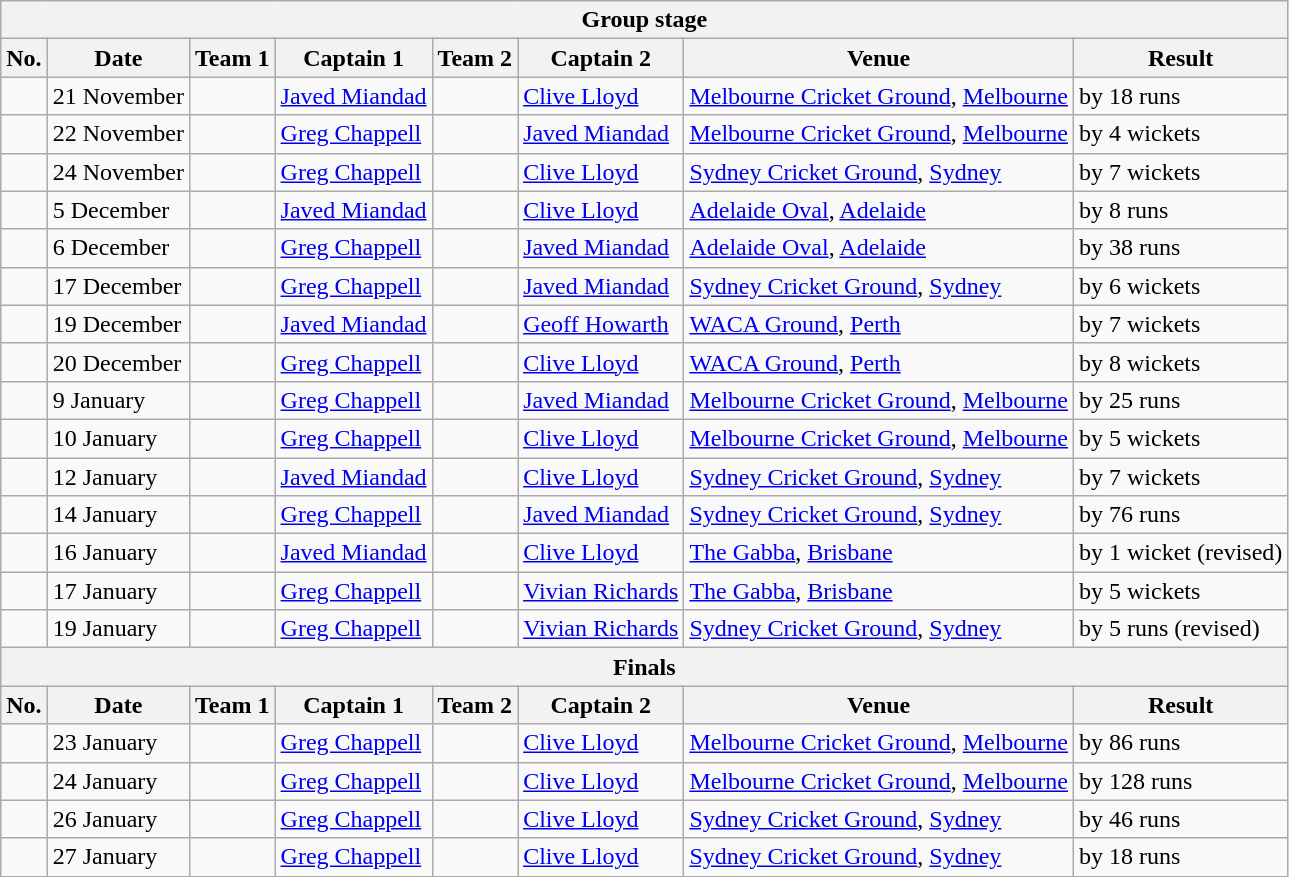<table class="wikitable">
<tr>
<th colspan="9">Group stage</th>
</tr>
<tr>
<th>No.</th>
<th>Date</th>
<th>Team 1</th>
<th>Captain 1</th>
<th>Team 2</th>
<th>Captain 2</th>
<th>Venue</th>
<th>Result</th>
</tr>
<tr>
<td></td>
<td>21 November</td>
<td></td>
<td><a href='#'>Javed Miandad</a></td>
<td></td>
<td><a href='#'>Clive Lloyd</a></td>
<td><a href='#'>Melbourne Cricket Ground</a>, <a href='#'>Melbourne</a></td>
<td> by 18 runs</td>
</tr>
<tr>
<td></td>
<td>22 November</td>
<td></td>
<td><a href='#'>Greg Chappell</a></td>
<td></td>
<td><a href='#'>Javed Miandad</a></td>
<td><a href='#'>Melbourne Cricket Ground</a>, <a href='#'>Melbourne</a></td>
<td> by 4 wickets</td>
</tr>
<tr>
<td></td>
<td>24 November</td>
<td></td>
<td><a href='#'>Greg Chappell</a></td>
<td></td>
<td><a href='#'>Clive Lloyd</a></td>
<td><a href='#'>Sydney Cricket Ground</a>, <a href='#'>Sydney</a></td>
<td> by 7 wickets</td>
</tr>
<tr>
<td></td>
<td>5 December</td>
<td></td>
<td><a href='#'>Javed Miandad</a></td>
<td></td>
<td><a href='#'>Clive Lloyd</a></td>
<td><a href='#'>Adelaide Oval</a>, <a href='#'>Adelaide</a></td>
<td> by 8 runs</td>
</tr>
<tr>
<td></td>
<td>6 December</td>
<td></td>
<td><a href='#'>Greg Chappell</a></td>
<td></td>
<td><a href='#'>Javed Miandad</a></td>
<td><a href='#'>Adelaide Oval</a>, <a href='#'>Adelaide</a></td>
<td> by 38 runs</td>
</tr>
<tr>
<td></td>
<td>17 December</td>
<td></td>
<td><a href='#'>Greg Chappell</a></td>
<td></td>
<td><a href='#'>Javed Miandad</a></td>
<td><a href='#'>Sydney Cricket Ground</a>, <a href='#'>Sydney</a></td>
<td> by 6 wickets</td>
</tr>
<tr>
<td></td>
<td>19 December</td>
<td></td>
<td><a href='#'>Javed Miandad</a></td>
<td></td>
<td><a href='#'>Geoff Howarth</a></td>
<td><a href='#'>WACA Ground</a>, <a href='#'>Perth</a></td>
<td> by 7 wickets</td>
</tr>
<tr>
<td></td>
<td>20 December</td>
<td></td>
<td><a href='#'>Greg Chappell</a></td>
<td></td>
<td><a href='#'>Clive Lloyd</a></td>
<td><a href='#'>WACA Ground</a>, <a href='#'>Perth</a></td>
<td> by 8 wickets</td>
</tr>
<tr>
<td></td>
<td>9 January</td>
<td></td>
<td><a href='#'>Greg Chappell</a></td>
<td></td>
<td><a href='#'>Javed Miandad</a></td>
<td><a href='#'>Melbourne Cricket Ground</a>, <a href='#'>Melbourne</a></td>
<td> by 25 runs</td>
</tr>
<tr>
<td></td>
<td>10 January</td>
<td></td>
<td><a href='#'>Greg Chappell</a></td>
<td></td>
<td><a href='#'>Clive Lloyd</a></td>
<td><a href='#'>Melbourne Cricket Ground</a>, <a href='#'>Melbourne</a></td>
<td> by 5 wickets</td>
</tr>
<tr>
<td></td>
<td>12 January</td>
<td></td>
<td><a href='#'>Javed Miandad</a></td>
<td></td>
<td><a href='#'>Clive Lloyd</a></td>
<td><a href='#'>Sydney Cricket Ground</a>, <a href='#'>Sydney</a></td>
<td> by 7 wickets</td>
</tr>
<tr>
<td></td>
<td>14 January</td>
<td></td>
<td><a href='#'>Greg Chappell</a></td>
<td></td>
<td><a href='#'>Javed Miandad</a></td>
<td><a href='#'>Sydney Cricket Ground</a>, <a href='#'>Sydney</a></td>
<td> by 76 runs</td>
</tr>
<tr>
<td></td>
<td>16 January</td>
<td></td>
<td><a href='#'>Javed Miandad</a></td>
<td></td>
<td><a href='#'>Clive Lloyd</a></td>
<td><a href='#'>The Gabba</a>, <a href='#'>Brisbane</a></td>
<td> by 1 wicket (revised)</td>
</tr>
<tr>
<td></td>
<td>17 January</td>
<td></td>
<td><a href='#'>Greg Chappell</a></td>
<td></td>
<td><a href='#'>Vivian Richards</a></td>
<td><a href='#'>The Gabba</a>, <a href='#'>Brisbane</a></td>
<td> by 5 wickets</td>
</tr>
<tr>
<td></td>
<td>19 January</td>
<td></td>
<td><a href='#'>Greg Chappell</a></td>
<td></td>
<td><a href='#'>Vivian Richards</a></td>
<td><a href='#'>Sydney Cricket Ground</a>, <a href='#'>Sydney</a></td>
<td> by 5 runs (revised)</td>
</tr>
<tr>
<th colspan="9">Finals</th>
</tr>
<tr>
<th>No.</th>
<th>Date</th>
<th>Team 1</th>
<th>Captain 1</th>
<th>Team 2</th>
<th>Captain 2</th>
<th>Venue</th>
<th>Result</th>
</tr>
<tr>
<td></td>
<td>23 January</td>
<td></td>
<td><a href='#'>Greg Chappell</a></td>
<td></td>
<td><a href='#'>Clive Lloyd</a></td>
<td><a href='#'>Melbourne Cricket Ground</a>, <a href='#'>Melbourne</a></td>
<td> by 86 runs</td>
</tr>
<tr>
<td></td>
<td>24 January</td>
<td></td>
<td><a href='#'>Greg Chappell</a></td>
<td></td>
<td><a href='#'>Clive Lloyd</a></td>
<td><a href='#'>Melbourne Cricket Ground</a>, <a href='#'>Melbourne</a></td>
<td> by 128 runs</td>
</tr>
<tr>
<td></td>
<td>26 January</td>
<td></td>
<td><a href='#'>Greg Chappell</a></td>
<td></td>
<td><a href='#'>Clive Lloyd</a></td>
<td><a href='#'>Sydney Cricket Ground</a>, <a href='#'>Sydney</a></td>
<td> by 46 runs</td>
</tr>
<tr>
<td></td>
<td>27 January</td>
<td></td>
<td><a href='#'>Greg Chappell</a></td>
<td></td>
<td><a href='#'>Clive Lloyd</a></td>
<td><a href='#'>Sydney Cricket Ground</a>, <a href='#'>Sydney</a></td>
<td> by 18 runs</td>
</tr>
</table>
